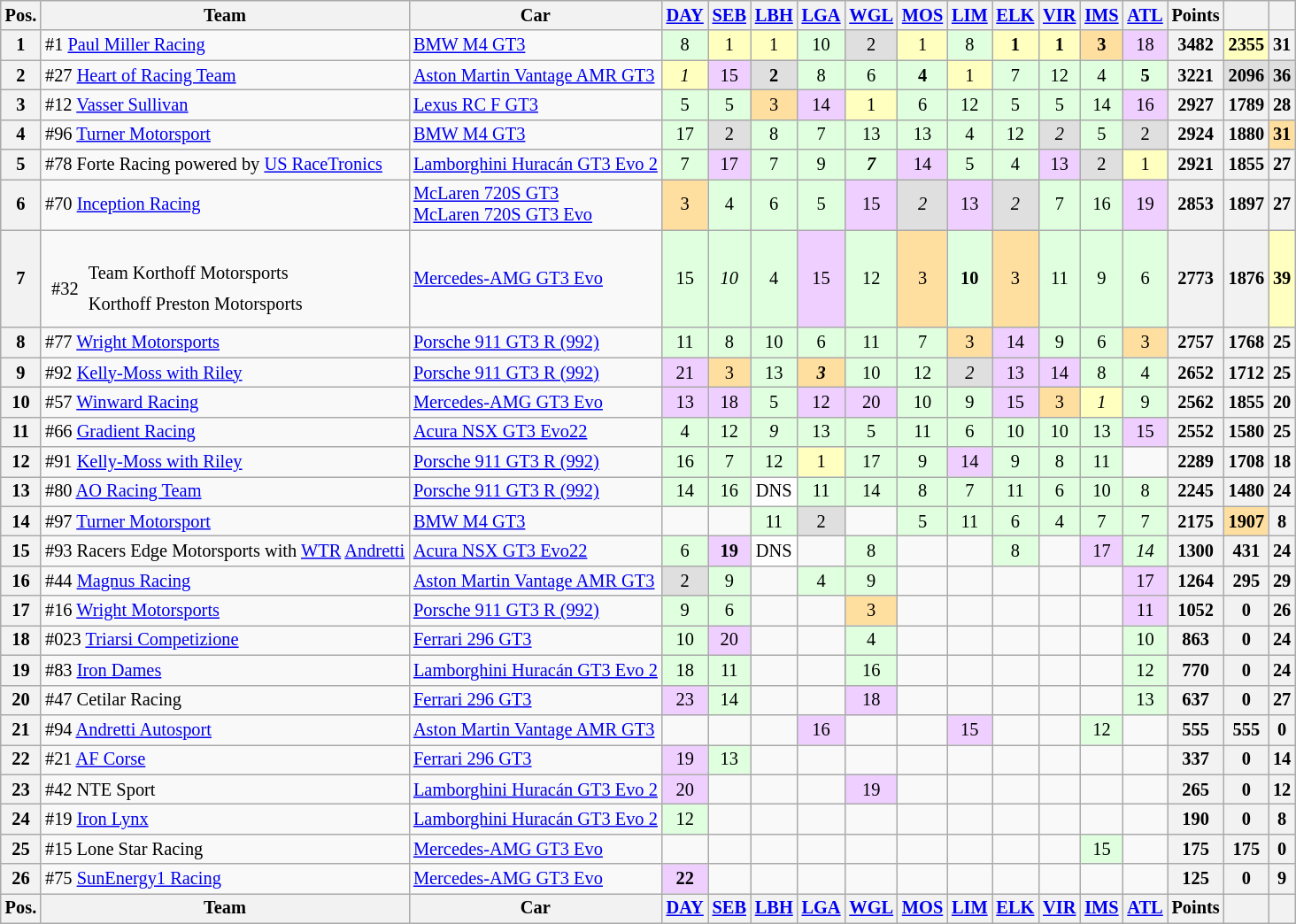<table class="wikitable" style="font-size:85%;">
<tr>
<th>Pos.</th>
<th>Team</th>
<th>Car</th>
<th><a href='#'>DAY</a></th>
<th><a href='#'>SEB</a></th>
<th><a href='#'>LBH</a></th>
<th><a href='#'>LGA</a></th>
<th><a href='#'>WGL</a></th>
<th><a href='#'>MOS</a></th>
<th><a href='#'>LIM</a></th>
<th><a href='#'>ELK</a></th>
<th><a href='#'>VIR</a></th>
<th><a href='#'>IMS</a></th>
<th><a href='#'>ATL</a></th>
<th>Points</th>
<th></th>
<th></th>
</tr>
<tr>
<th>1</th>
<td>#1 <a href='#'>Paul Miller Racing</a></td>
<td><a href='#'>BMW M4 GT3</a></td>
<td style="background:#dfffdf;" align="center">8</td>
<td style="background:#ffffbf;" align="center">1</td>
<td style="background:#ffffbf;" align="center">1</td>
<td style="background:#dfffdf;" align="center">10</td>
<td style="background:#dfdfdf;" align="center">2</td>
<td style="background:#ffffbf;" align="center">1</td>
<td style="background:#dfffdf;" align="center">8</td>
<td style="background:#ffffbf;" align="center"><strong>1</strong></td>
<td style="background:#ffffbf;" align="center"><strong>1</strong></td>
<td style="background:#ffdf9f;" align="center"><strong>3</strong></td>
<td style="background:#efcfff;" align="center">18</td>
<th>3482</th>
<th style="background:#ffffbf;">2355</th>
<th>31</th>
</tr>
<tr>
<th>2</th>
<td>#27 <a href='#'>Heart of Racing Team</a></td>
<td><a href='#'>Aston Martin Vantage AMR GT3</a></td>
<td style="background:#ffffbf;" align="center"><em>1</em></td>
<td style="background:#efcfff;" align="center">15</td>
<td style="background:#dfdfdf;" align="center"><strong>2</strong></td>
<td style="background:#dfffdf;" align="center">8</td>
<td style="background:#dfffdf;" align="center">6</td>
<td style="background:#dfffdf;" align="center"><strong>4</strong></td>
<td style="background:#ffffbf;" align="center">1</td>
<td style="background:#dfffdf;" align="center">7</td>
<td style="background:#dfffdf;" align="center">12</td>
<td style="background:#dfffdf;" align="center">4</td>
<td style="background:#dfffdf;" align="center"><strong>5</strong></td>
<th>3221</th>
<th style="background:#dfdfdf;">2096</th>
<th style="background:#dfdfdf;">36</th>
</tr>
<tr>
<th>3</th>
<td>#12 <a href='#'>Vasser Sullivan</a></td>
<td><a href='#'>Lexus RC F GT3</a></td>
<td style="background:#dfffdf;" align="center">5</td>
<td style="background:#dfffdf;" align="center">5</td>
<td style="background:#ffdf9f;" align="center">3</td>
<td style="background:#efcfff;" align="center">14</td>
<td style="background:#ffffbf;" align="center">1</td>
<td style="background:#dfffdf;" align="center">6</td>
<td style="background:#dfffdf;" align="center">12</td>
<td style="background:#dfffdf;" align="center">5</td>
<td style="background:#dfffdf;" align="center">5</td>
<td style="background:#dfffdf;" align="center">14</td>
<td style="background:#efcfff;" align="center">16</td>
<th>2927</th>
<th>1789</th>
<th>28</th>
</tr>
<tr>
<th>4</th>
<td>#96 <a href='#'>Turner Motorsport</a></td>
<td><a href='#'>BMW M4 GT3</a></td>
<td style="background:#dfffdf;" align="center">17</td>
<td style="background:#dfdfdf;" align="center">2</td>
<td style="background:#dfffdf;" align="center">8</td>
<td style="background:#dfffdf;" align="center">7</td>
<td style="background:#dfffdf;" align="center">13</td>
<td style="background:#dfffdf;" align="center">13</td>
<td style="background:#dfffdf;" align="center">4</td>
<td style="background:#dfffdf;" align="center">12</td>
<td style="background:#dfdfdf;" align="center"><em>2</em></td>
<td style="background:#dfffdf;" align="center">5</td>
<td style="background:#dfdfdf;" align="center">2</td>
<th>2924</th>
<th>1880</th>
<th style="background:#ffdf9f;">31</th>
</tr>
<tr>
<th>5</th>
<td>#78 Forte Racing powered by <a href='#'>US RaceTronics</a></td>
<td><a href='#'>Lamborghini Huracán GT3 Evo 2</a></td>
<td style="background:#dfffdf;" align="center">7</td>
<td style="background:#efcfff;" align="center">17</td>
<td style="background:#dfffdf;" align="center">7</td>
<td style="background:#dfffdf;" align="center">9</td>
<td style="background:#dfffdf;" align="center"><strong><em>7</em></strong></td>
<td style="background:#efcfff;" align="center">14</td>
<td style="background:#dfffdf;" align="center">5</td>
<td style="background:#dfffdf;" align="center">4</td>
<td style="background:#efcfff;" align="center">13</td>
<td style="background:#dfdfdf;" align="center">2</td>
<td style="background:#ffffbf;" align="center">1</td>
<th>2921</th>
<th>1855</th>
<th>27</th>
</tr>
<tr>
<th>6</th>
<td>#70 <a href='#'>Inception Racing</a></td>
<td><a href='#'>McLaren 720S GT3</a> <small></small> <br> <a href='#'>McLaren 720S GT3 Evo</a> <small></small></td>
<td style="background:#ffdf9f;" align="center">3</td>
<td style="background:#dfffdf;" align="center">4</td>
<td style="background:#dfffdf;" align="center">6</td>
<td style="background:#dfffdf;" align="center">5</td>
<td style="background:#efcfff;" align="center">15</td>
<td style="background:#dfdfdf;" align="center"><em>2</em></td>
<td style="background:#efcfff;" align="center">13</td>
<td style="background:#dfdfdf;" align="center"><em>2</em></td>
<td style="background:#dfffdf;" align="center">7</td>
<td style="background:#dfffdf;" align="center">16</td>
<td style="background:#efcfff;" align="center">19</td>
<th>2853</th>
<th>1897</th>
<th>27</th>
</tr>
<tr>
<th>7</th>
<td rowspan=1><br><table style="float: left; border-top:transparent; border-right:transparent; border-bottom:transparent; border-left:transparent;">
<tr>
<td style=" border-top:transparent; border-right:transparent; border-bottom:transparent; border-left:transparent;" rowspan=9>#32</td>
<td style=" border-top:transparent; border-right:transparent; border-bottom:transparent; border-left:transparent;">Team Korthoff Motorsports</td>
</tr>
<tr>
<td style=" border-top:transparent; border-right:transparent; border-bottom:transparent; border-left:transparent;">Korthoff Preston Motorsports</td>
</tr>
<tr>
</tr>
</table>
</td>
<td><a href='#'>Mercedes-AMG GT3 Evo</a></td>
<td style="background:#dfffdf;" align="center">15</td>
<td style="background:#dfffdf;" align="center"><em>10</em></td>
<td style="background:#dfffdf;" align="center">4</td>
<td style="background:#efcfff;" align="center">15</td>
<td style="background:#dfffdf;" align="center">12</td>
<td style="background:#ffdf9f;" align="center">3</td>
<td style="background:#dfffdf;" align="center"><strong>10</strong></td>
<td style="background:#ffdf9f;" align="center">3</td>
<td style="background:#dfffdf;" align="center">11</td>
<td style="background:#dfffdf;" align="center">9</td>
<td style="background:#dfffdf;" align="center">6</td>
<th>2773</th>
<th>1876</th>
<th style="background:#ffffbf;">39</th>
</tr>
<tr>
<th>8</th>
<td>#77 <a href='#'>Wright Motorsports</a></td>
<td><a href='#'>Porsche 911 GT3 R (992)</a></td>
<td style="background:#dfffdf;" align="center">11</td>
<td style="background:#dfffdf;" align="center">8</td>
<td style="background:#dfffdf;" align="center">10</td>
<td style="background:#dfffdf;" align="center">6</td>
<td style="background:#dfffdf;" align="center">11</td>
<td style="background:#dfffdf;" align="center">7</td>
<td style="background:#ffdf9f;" align="center">3</td>
<td style="background:#efcfff;" align="center">14</td>
<td style="background:#dfffdf;" align="center">9</td>
<td style="background:#dfffdf;" align="center">6</td>
<td style="background:#ffdf9f;" align="center">3</td>
<th>2757</th>
<th>1768</th>
<th>25</th>
</tr>
<tr>
<th>9</th>
<td>#92 <a href='#'>Kelly-Moss with Riley</a></td>
<td><a href='#'>Porsche 911 GT3 R (992)</a></td>
<td style="background:#efcfff;" align="center">21</td>
<td style="background:#ffdf9f;" align="center">3</td>
<td style="background:#dfffdf;" align="center">13</td>
<td style="background:#ffdf9f;" align="center"><strong><em>3</em></strong></td>
<td style="background:#dfffdf;" align="center">10</td>
<td style="background:#dfffdf;" align="center">12</td>
<td style="background:#dfdfdf;" align="center"><em>2</em></td>
<td style="background:#efcfff;" align="center">13</td>
<td style="background:#efcfff;" align="center">14</td>
<td style="background:#dfffdf;" align="center">8</td>
<td style="background:#dfffdf;" align="center">4</td>
<th>2652</th>
<th>1712</th>
<th>25</th>
</tr>
<tr>
<th>10</th>
<td>#57 <a href='#'>Winward Racing</a></td>
<td><a href='#'>Mercedes-AMG GT3 Evo</a></td>
<td style="background:#efcfff;" align="center">13</td>
<td style="background:#efcfff;" align="center">18</td>
<td style="background:#dfffdf;" align="center">5</td>
<td style="background:#efcfff;" align="center">12</td>
<td style="background:#efcfff;" align="center">20</td>
<td style="background:#dfffdf;" align="center">10</td>
<td style="background:#dfffdf;" align="center">9</td>
<td style="background:#efcfff;" align="center">15</td>
<td style="background:#ffdf9f;" align="center">3</td>
<td style="background:#ffffbf;" align="center"><em>1</em></td>
<td style="background:#dfffdf;" align="center">9</td>
<th>2562</th>
<th>1855</th>
<th>20</th>
</tr>
<tr>
<th>11</th>
<td>#66 <a href='#'>Gradient Racing</a></td>
<td><a href='#'>Acura NSX GT3 Evo22</a></td>
<td style="background:#dfffdf;" align="center">4</td>
<td style="background:#dfffdf;" align="center">12</td>
<td style="background:#dfffdf;" align="center"><em>9</em></td>
<td style="background:#dfffdf;" align="center">13</td>
<td style="background:#dfffdf;" align="center">5</td>
<td style="background:#dfffdf;" align="center">11</td>
<td style="background:#dfffdf;" align="center">6</td>
<td style="background:#dfffdf;" align="center">10</td>
<td style="background:#dfffdf;" align="center">10</td>
<td style="background:#dfffdf;" align="center">13</td>
<td style="background:#efcfff;" align="center">15</td>
<th>2552</th>
<th>1580</th>
<th>25</th>
</tr>
<tr>
<th>12</th>
<td>#91 <a href='#'>Kelly-Moss with Riley</a></td>
<td><a href='#'>Porsche 911 GT3 R (992)</a></td>
<td style="background:#dfffdf;" align="center">16</td>
<td style="background:#dfffdf;" align="center">7</td>
<td style="background:#dfffdf;" align="center">12</td>
<td style="background:#ffffbf;" align="center">1</td>
<td style="background:#dfffdf;" align="center">17</td>
<td style="background:#dfffdf;" align="center">9</td>
<td style="background:#efcfff;" align="center">14</td>
<td style="background:#dfffdf;" align="center">9</td>
<td style="background:#dfffdf;" align="center">8</td>
<td style="background:#dfffdf;" align="center">11</td>
<td></td>
<th>2289</th>
<th>1708</th>
<th>18</th>
</tr>
<tr>
<th>13</th>
<td>#80 <a href='#'>AO Racing Team</a></td>
<td><a href='#'>Porsche 911 GT3 R (992)</a></td>
<td style="background:#dfffdf;" align="center">14</td>
<td style="background:#dfffdf;" align="center">16</td>
<td style="background:#ffffff;" align="center">DNS</td>
<td style="background:#dfffdf;" align="center">11</td>
<td style="background:#dfffdf;" align="center">14</td>
<td style="background:#dfffdf;" align="center">8</td>
<td style="background:#dfffdf;" align="center">7</td>
<td style="background:#dfffdf;" align="center">11</td>
<td style="background:#dfffdf;" align="center">6</td>
<td style="background:#dfffdf;" align="center">10</td>
<td style="background:#dfffdf;" align="center">8</td>
<th>2245</th>
<th>1480</th>
<th>24</th>
</tr>
<tr>
<th>14</th>
<td>#97 <a href='#'>Turner Motorsport</a></td>
<td><a href='#'>BMW M4 GT3</a></td>
<td></td>
<td></td>
<td style="background:#dfffdf;" align="center">11</td>
<td style="background:#dfdfdf;" align="center">2</td>
<td></td>
<td style="background:#dfffdf;" align="center">5</td>
<td style="background:#dfffdf;" align="center">11</td>
<td style="background:#dfffdf;" align="center">6</td>
<td style="background:#dfffdf;" align="center">4</td>
<td style="background:#dfffdf;" align="center">7</td>
<td style="background:#dfffdf;" align="center">7</td>
<th>2175</th>
<th style="background:#ffdf9f;">1907</th>
<th>8</th>
</tr>
<tr>
<th>15</th>
<td>#93 Racers Edge Motorsports with <a href='#'>WTR</a> <a href='#'>Andretti</a></td>
<td><a href='#'>Acura NSX GT3 Evo22</a></td>
<td style="background:#dfffdf;" align="center">6</td>
<td style="background:#efcfff;" align="center"><strong>19</strong></td>
<td style="background:#ffffff;" align="center">DNS</td>
<td></td>
<td style="background:#dfffdf;" align="center">8</td>
<td></td>
<td></td>
<td style="background:#dfffdf;" align="center">8</td>
<td></td>
<td style="background:#efcfff;" align="center">17</td>
<td style="background:#dfffdf;" align="center"><em>14</em></td>
<th>1300</th>
<th>431</th>
<th>24</th>
</tr>
<tr>
<th>16</th>
<td>#44 <a href='#'>Magnus Racing</a></td>
<td><a href='#'>Aston Martin Vantage AMR GT3</a></td>
<td style="background:#dfdfdf;" align="center">2</td>
<td style="background:#dfffdf;" align="center">9</td>
<td></td>
<td style="background:#dfffdf;" align="center">4</td>
<td style="background:#dfffdf;" align="center">9</td>
<td></td>
<td></td>
<td></td>
<td></td>
<td></td>
<td style="background:#efcfff;" align="center">17</td>
<th>1264</th>
<th>295</th>
<th>29</th>
</tr>
<tr>
<th>17</th>
<td>#16 <a href='#'>Wright Motorsports</a></td>
<td><a href='#'>Porsche 911 GT3 R (992)</a></td>
<td style="background:#dfffdf;" align="center">9</td>
<td style="background:#dfffdf;" align="center">6</td>
<td></td>
<td></td>
<td style="background:#ffdf9f;" align="center">3</td>
<td></td>
<td></td>
<td></td>
<td></td>
<td></td>
<td style="background:#efcfff;" align="center">11</td>
<th>1052</th>
<th>0</th>
<th>26</th>
</tr>
<tr>
<th>18</th>
<td>#023 <a href='#'>Triarsi Competizione</a></td>
<td><a href='#'>Ferrari 296 GT3</a></td>
<td style="background:#dfffdf;" align="center">10</td>
<td style="background:#efcfff;" align="center">20</td>
<td></td>
<td></td>
<td style="background:#dfffdf;" align="center">4</td>
<td></td>
<td></td>
<td></td>
<td></td>
<td></td>
<td style="background:#dfffdf;" align="center">10</td>
<th>863</th>
<th>0</th>
<th>24</th>
</tr>
<tr>
<th>19</th>
<td>#83 <a href='#'>Iron Dames</a></td>
<td><a href='#'>Lamborghini Huracán GT3 Evo 2</a></td>
<td style="background:#dfffdf;" align="center">18</td>
<td style="background:#dfffdf;" align="center">11</td>
<td></td>
<td></td>
<td style="background:#dfffdf;" align="center">16</td>
<td></td>
<td></td>
<td></td>
<td></td>
<td></td>
<td style="background:#dfffdf;" align="center">12</td>
<th>770</th>
<th>0</th>
<th>24</th>
</tr>
<tr>
<th>20</th>
<td>#47 Cetilar Racing</td>
<td><a href='#'>Ferrari 296 GT3</a></td>
<td style="background:#efcfff;" align="center">23</td>
<td style="background:#dfffdf;" align="center">14</td>
<td></td>
<td></td>
<td style="background:#efcfff;" align="center">18</td>
<td></td>
<td></td>
<td></td>
<td></td>
<td></td>
<td style="background:#dfffdf;" align="center">13</td>
<th>637</th>
<th>0</th>
<th>27</th>
</tr>
<tr>
<th>21</th>
<td>#94 <a href='#'>Andretti Autosport</a></td>
<td><a href='#'>Aston Martin Vantage AMR GT3</a></td>
<td></td>
<td></td>
<td></td>
<td style="background:#efcfff;" align="center">16</td>
<td></td>
<td></td>
<td style="background:#efcfff;" align="center">15</td>
<td></td>
<td></td>
<td style="background:#dfffdf;" align="center">12</td>
<td></td>
<th>555</th>
<th>555</th>
<th>0</th>
</tr>
<tr>
<th>22</th>
<td>#21 <a href='#'>AF Corse</a></td>
<td><a href='#'>Ferrari 296 GT3</a></td>
<td style="background:#efcfff;" align="center">19</td>
<td style="background:#dfffdf;" align="center">13</td>
<td></td>
<td></td>
<td></td>
<td></td>
<td></td>
<td></td>
<td></td>
<td></td>
<td></td>
<th>337</th>
<th>0</th>
<th>14</th>
</tr>
<tr>
<th>23</th>
<td>#42 NTE Sport</td>
<td><a href='#'>Lamborghini Huracán GT3 Evo 2</a></td>
<td style="background:#efcfff;" align="center">20</td>
<td></td>
<td></td>
<td></td>
<td style="background:#efcfff;" align="center">19</td>
<td></td>
<td></td>
<td></td>
<td></td>
<td></td>
<td></td>
<th>265</th>
<th>0</th>
<th>12</th>
</tr>
<tr>
<th>24</th>
<td>#19 <a href='#'>Iron Lynx</a></td>
<td><a href='#'>Lamborghini Huracán GT3 Evo 2</a></td>
<td style="background:#dfffdf;" align="center">12</td>
<td></td>
<td></td>
<td></td>
<td></td>
<td></td>
<td></td>
<td></td>
<td></td>
<td></td>
<td></td>
<th>190</th>
<th>0</th>
<th>8</th>
</tr>
<tr>
<th>25</th>
<td>#15 Lone Star Racing</td>
<td><a href='#'>Mercedes-AMG GT3 Evo</a></td>
<td></td>
<td></td>
<td></td>
<td></td>
<td></td>
<td></td>
<td></td>
<td></td>
<td></td>
<td style="background:#dfffdf;" align="center">15</td>
<td></td>
<th>175</th>
<th>175</th>
<th>0</th>
</tr>
<tr>
<th>26</th>
<td>#75 <a href='#'>SunEnergy1 Racing</a></td>
<td><a href='#'>Mercedes-AMG GT3 Evo</a></td>
<td style="background:#efcfff;" align="center"><strong>22</strong></td>
<td></td>
<td></td>
<td></td>
<td></td>
<td></td>
<td></td>
<td></td>
<td></td>
<td></td>
<td></td>
<th>125</th>
<th>0</th>
<th>9</th>
</tr>
<tr>
<th>Pos.</th>
<th>Team</th>
<th>Car</th>
<th><a href='#'>DAY</a></th>
<th><a href='#'>SEB</a></th>
<th><a href='#'>LBH</a></th>
<th><a href='#'>LGA</a></th>
<th><a href='#'>WGL</a></th>
<th><a href='#'>MOS</a></th>
<th><a href='#'>LIM</a></th>
<th><a href='#'>ELK</a></th>
<th><a href='#'>VIR</a></th>
<th><a href='#'>IMS</a></th>
<th><a href='#'>ATL</a></th>
<th>Points</th>
<th></th>
<th></th>
</tr>
</table>
